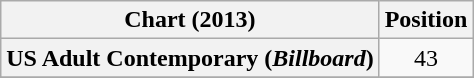<table class="wikitable plainrowheaders" style="text-align:center;">
<tr>
<th>Chart (2013)</th>
<th>Position</th>
</tr>
<tr>
<th scope="row">US Adult Contemporary (<em>Billboard</em>)</th>
<td>43</td>
</tr>
<tr>
</tr>
</table>
